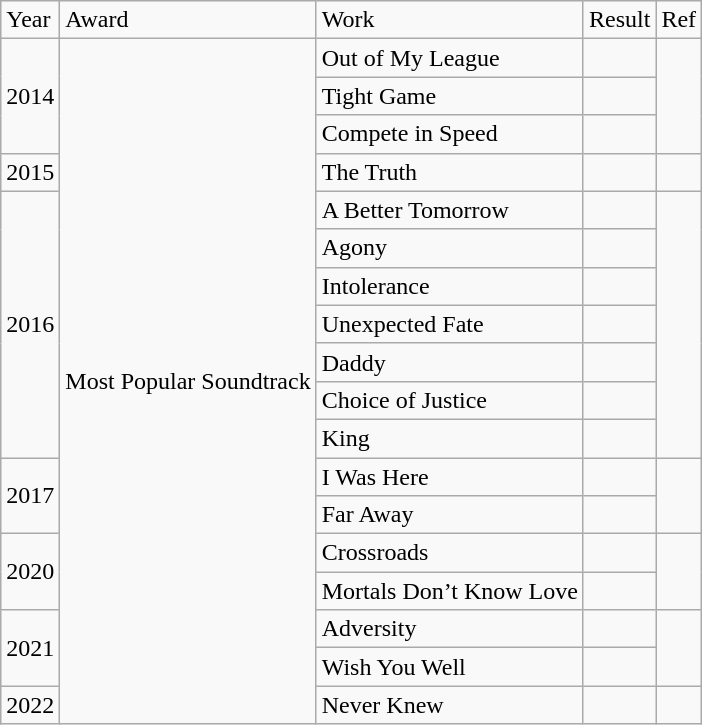<table class="wikitable">
<tr>
<td>Year</td>
<td>Award</td>
<td>Work</td>
<td>Result</td>
<td>Ref</td>
</tr>
<tr>
<td rowspan="3">2014</td>
<td rowspan="18">Most Popular Soundtrack</td>
<td>Out of My League</td>
<td></td>
<td rowspan="3"></td>
</tr>
<tr>
<td>Tight Game</td>
<td></td>
</tr>
<tr>
<td>Compete in Speed</td>
<td></td>
</tr>
<tr>
<td>2015</td>
<td>The Truth</td>
<td></td>
<td></td>
</tr>
<tr>
<td rowspan="7">2016</td>
<td>A Better Tomorrow</td>
<td></td>
<td rowspan="7"></td>
</tr>
<tr>
<td>Agony</td>
<td></td>
</tr>
<tr>
<td>Intolerance</td>
<td></td>
</tr>
<tr>
<td>Unexpected Fate</td>
<td></td>
</tr>
<tr>
<td>Daddy</td>
<td></td>
</tr>
<tr>
<td>Choice of Justice</td>
<td></td>
</tr>
<tr>
<td>King</td>
<td></td>
</tr>
<tr>
<td rowspan="2">2017</td>
<td>I Was Here</td>
<td></td>
<td rowspan="2"></td>
</tr>
<tr>
<td>Far Away</td>
<td></td>
</tr>
<tr>
<td rowspan="2">2020</td>
<td>Crossroads</td>
<td></td>
<td rowspan="2"></td>
</tr>
<tr>
<td>Mortals Don’t Know Love</td>
<td></td>
</tr>
<tr>
<td rowspan="2">2021</td>
<td>Adversity</td>
<td></td>
<td rowspan="2"></td>
</tr>
<tr>
<td>Wish You Well</td>
<td></td>
</tr>
<tr>
<td>2022</td>
<td>Never Knew</td>
<td></td>
<td></td>
</tr>
</table>
